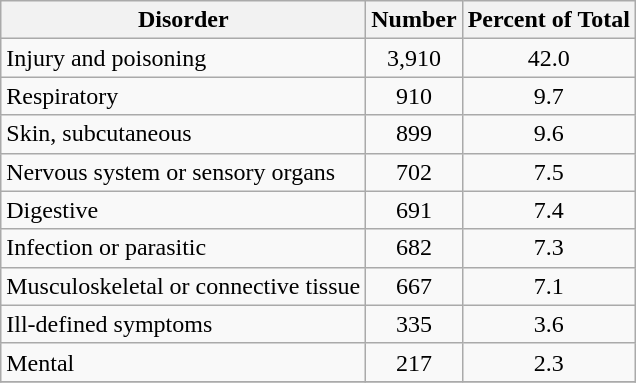<table class="wikitable">
<tr>
<th>Disorder</th>
<th>Number</th>
<th>Percent of Total</th>
</tr>
<tr>
<td>Injury and poisoning</td>
<td align="center">3,910</td>
<td align="center">42.0</td>
</tr>
<tr>
<td>Respiratory</td>
<td align="center">910</td>
<td align="center">9.7</td>
</tr>
<tr>
<td>Skin, subcutaneous</td>
<td align="center">899</td>
<td align="center">9.6</td>
</tr>
<tr>
<td>Nervous system or sensory organs</td>
<td align="center">702</td>
<td align="center">7.5</td>
</tr>
<tr>
<td>Digestive</td>
<td align="center">691</td>
<td align="center">7.4</td>
</tr>
<tr>
<td>Infection or parasitic</td>
<td align="center">682</td>
<td align="center">7.3</td>
</tr>
<tr>
<td>Musculoskeletal or connective tissue</td>
<td align="center">667</td>
<td align="center">7.1</td>
</tr>
<tr>
<td>Ill-defined symptoms</td>
<td align="center">335</td>
<td align="center">3.6</td>
</tr>
<tr>
<td>Mental</td>
<td align="center">217</td>
<td align="center">2.3</td>
</tr>
<tr>
</tr>
</table>
